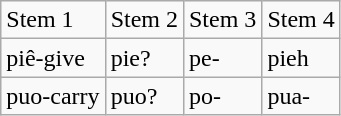<table class="wikitable">
<tr>
<td>Stem 1</td>
<td>Stem 2</td>
<td>Stem 3</td>
<td>Stem 4</td>
</tr>
<tr>
<td>piê-give</td>
<td>pie?</td>
<td>pe-</td>
<td>pieh</td>
</tr>
<tr>
<td>puo-carry</td>
<td>puo?</td>
<td>po-</td>
<td>pua-</td>
</tr>
</table>
